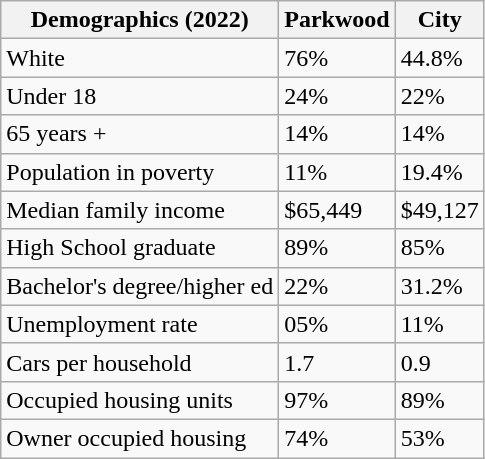<table class="wikitable">
<tr>
<th>Demographics (2022)</th>
<th>Parkwood</th>
<th>City</th>
</tr>
<tr>
<td>White</td>
<td>76%</td>
<td>44.8%</td>
</tr>
<tr>
<td>Under 18</td>
<td>24%</td>
<td>22%</td>
</tr>
<tr>
<td>65 years +</td>
<td>14%</td>
<td>14%</td>
</tr>
<tr>
<td>Population in poverty</td>
<td>11%</td>
<td>19.4%</td>
</tr>
<tr>
<td>Median family income</td>
<td>$65,449</td>
<td>$49,127</td>
</tr>
<tr>
<td>High School graduate</td>
<td>89%</td>
<td>85%</td>
</tr>
<tr>
<td>Bachelor's degree/higher ed</td>
<td>22%</td>
<td>31.2%</td>
</tr>
<tr>
<td>Unemployment rate</td>
<td>05%</td>
<td>11%</td>
</tr>
<tr>
<td>Cars per household</td>
<td>1.7</td>
<td>0.9</td>
</tr>
<tr>
<td>Occupied housing units</td>
<td>97%</td>
<td>89%</td>
</tr>
<tr>
<td>Owner occupied housing</td>
<td>74%</td>
<td>53%</td>
</tr>
</table>
